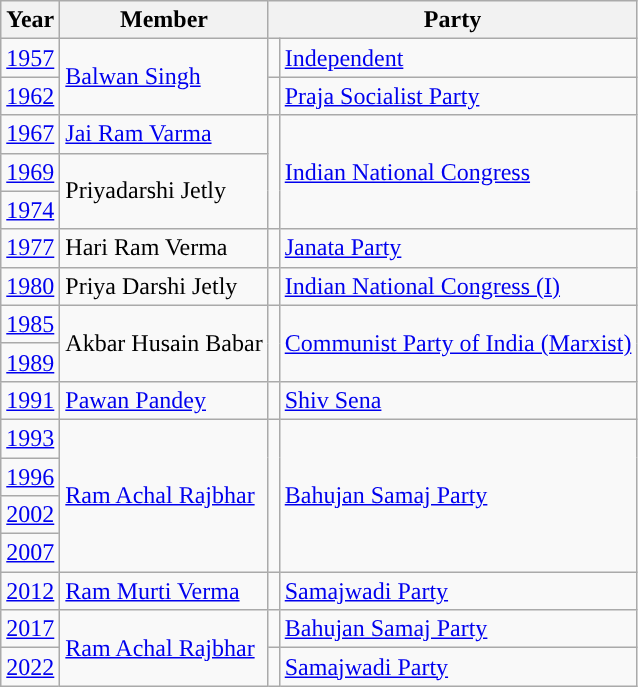<table class="wikitable">
<tr>
<th>Year</th>
<th>Member</th>
<th colspan="2">Party</th>
</tr>
<tr>
<td><a href='#'>1957</a></td>
<td rowspan="2"><a href='#'>Balwan Singh</a></td>
<td style="background-color: "></td>
<td><a href='#'>Independent</a></td>
</tr>
<tr>
<td><a href='#'>1962</a></td>
<td style="background-color: "></td>
<td><a href='#'>Praja Socialist Party</a></td>
</tr>
<tr>
<td><a href='#'>1967</a></td>
<td><a href='#'>Jai Ram Varma</a></td>
<td rowspan="3" style="background-color: "></td>
<td rowspan="3"><a href='#'>Indian National Congress</a></td>
</tr>
<tr>
<td><a href='#'>1969</a></td>
<td rowspan="2">Priyadarshi Jetly</td>
</tr>
<tr>
<td><a href='#'>1974</a></td>
</tr>
<tr>
<td><a href='#'>1977</a></td>
<td>Hari Ram Verma</td>
<td style="background-color: "></td>
<td><a href='#'>Janata Party</a></td>
</tr>
<tr>
<td><a href='#'>1980</a></td>
<td>Priya Darshi Jetly</td>
<td style="background-color: "></td>
<td><a href='#'>Indian National Congress (I)</a></td>
</tr>
<tr>
<td><a href='#'>1985</a></td>
<td rowspan="2">Akbar Husain Babar</td>
<td rowspan="2" style="background-color: "></td>
<td rowspan="2"><a href='#'>Communist Party of India (Marxist)</a></td>
</tr>
<tr>
<td><a href='#'>1989</a></td>
</tr>
<tr>
<td><a href='#'>1991</a></td>
<td><a href='#'>Pawan Pandey</a></td>
<td style="background-color: "></td>
<td><a href='#'>Shiv Sena</a></td>
</tr>
<tr>
<td><a href='#'>1993</a></td>
<td rowspan="4"><a href='#'>Ram Achal Rajbhar</a></td>
<td rowspan="4" style="background-color: "></td>
<td rowspan="4"><a href='#'>Bahujan Samaj Party</a></td>
</tr>
<tr>
<td><a href='#'>1996</a></td>
</tr>
<tr>
<td><a href='#'>2002</a></td>
</tr>
<tr>
<td><a href='#'>2007</a></td>
</tr>
<tr>
<td><a href='#'>2012</a></td>
<td><a href='#'>Ram Murti Verma</a></td>
<td style="background-color: "></td>
<td><a href='#'>Samajwadi Party</a></td>
</tr>
<tr>
<td><a href='#'>2017</a></td>
<td rowspan="2"><a href='#'>Ram Achal Rajbhar</a></td>
<td style="background-color: "></td>
<td><a href='#'>Bahujan Samaj Party</a></td>
</tr>
<tr>
<td><a href='#'>2022</a></td>
<td style="background-color: "></td>
<td><a href='#'>Samajwadi Party</a></td>
</tr>
</table>
